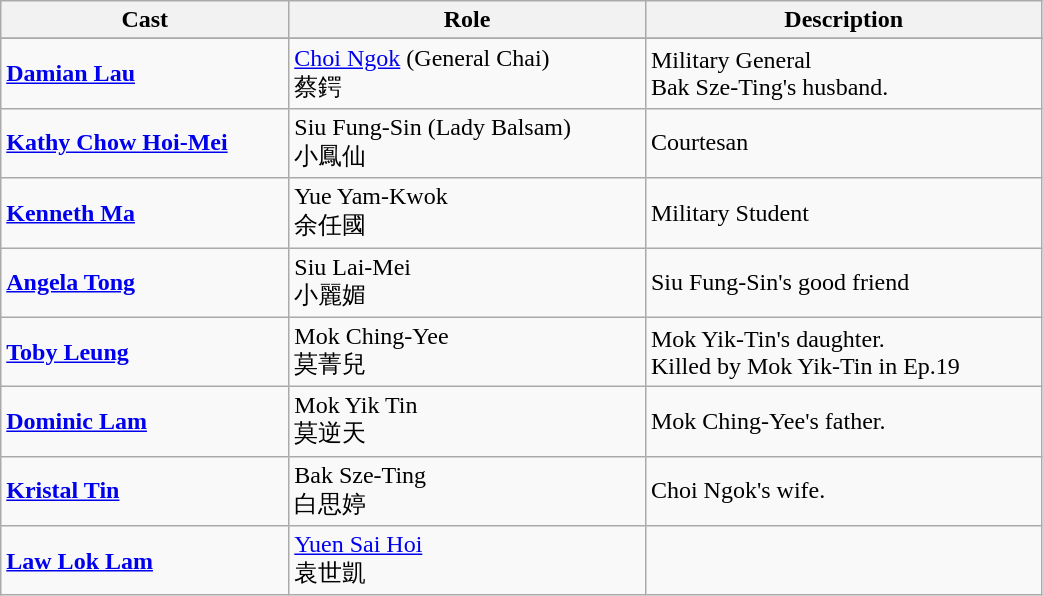<table class="wikitable" width="55%">
<tr>
<th>Cast</th>
<th>Role</th>
<th>Description</th>
</tr>
<tr>
</tr>
<tr>
<td><strong><a href='#'>Damian Lau</a></strong></td>
<td><a href='#'>Choi Ngok</a> (General Chai) <br> 蔡鍔</td>
<td>Military General <br> Bak Sze-Ting's husband.</td>
</tr>
<tr>
<td><strong><a href='#'>Kathy Chow Hoi-Mei</a></strong></td>
<td>Siu Fung-Sin (Lady Balsam) <br> 小鳳仙</td>
<td>Courtesan</td>
</tr>
<tr>
<td><strong><a href='#'>Kenneth Ma</a></strong></td>
<td>Yue Yam-Kwok <br> 余任國</td>
<td>Military Student</td>
</tr>
<tr>
<td><strong><a href='#'>Angela Tong</a></strong></td>
<td>Siu Lai-Mei <br> 小麗媚</td>
<td>Siu Fung-Sin's good friend</td>
</tr>
<tr>
<td><strong><a href='#'>Toby Leung</a></strong></td>
<td>Mok Ching-Yee <br> 莫菁兒</td>
<td>Mok Yik-Tin's daughter. <br> Killed by Mok Yik-Tin in Ep.19</td>
</tr>
<tr>
<td><strong><a href='#'>Dominic Lam</a></strong></td>
<td>Mok Yik Tin <br> 莫逆天</td>
<td>Mok Ching-Yee's father.</td>
</tr>
<tr>
<td><strong><a href='#'>Kristal Tin</a></strong></td>
<td>Bak Sze-Ting <br> 白思婷</td>
<td>Choi Ngok's wife.</td>
</tr>
<tr>
<td><strong><a href='#'>Law Lok Lam</a></strong></td>
<td><a href='#'>Yuen Sai Hoi</a> <br> 袁世凱</td>
<td></td>
</tr>
</table>
